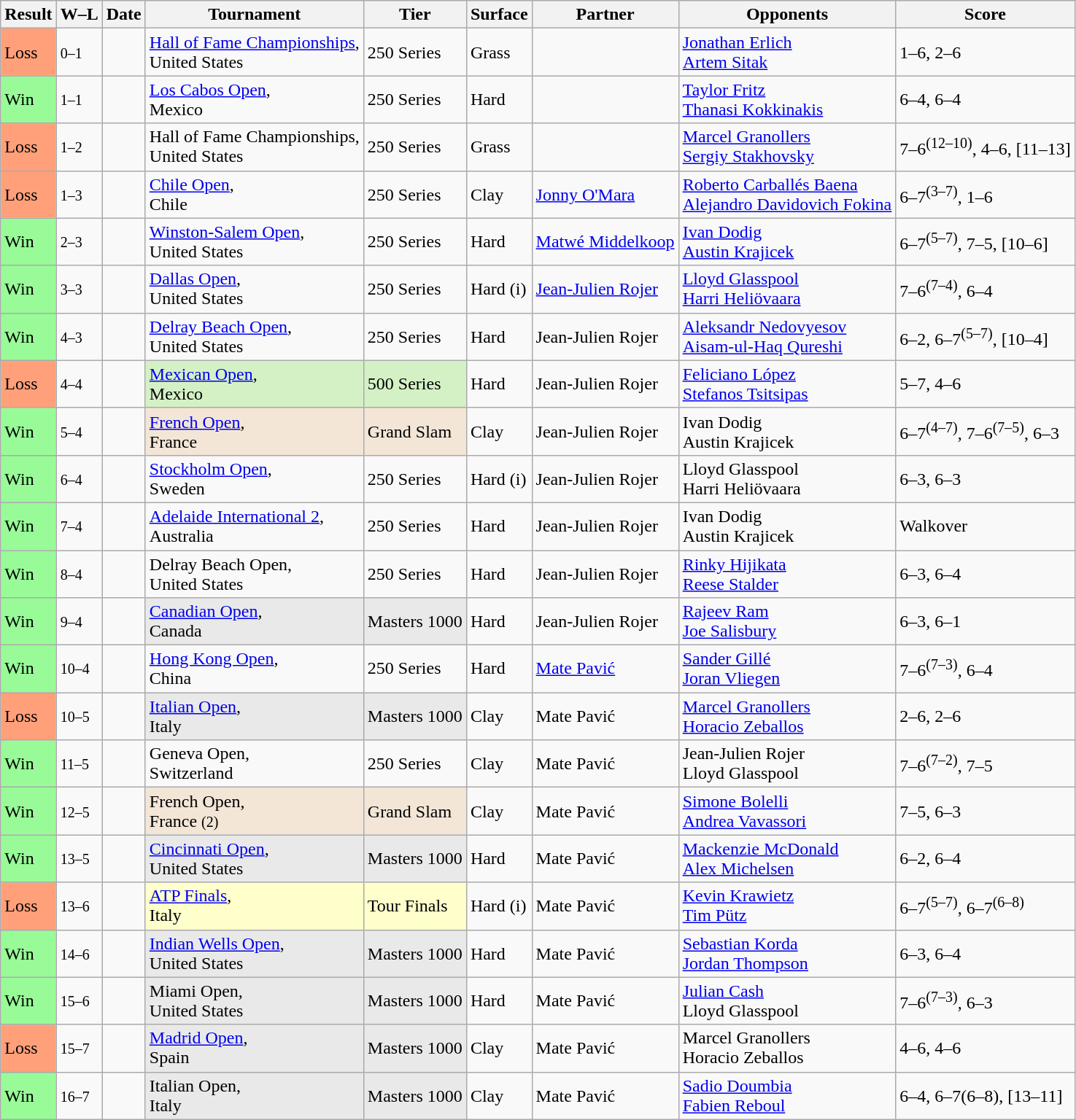<table class="sortable wikitable">
<tr>
<th>Result</th>
<th class="unsortable">W–L</th>
<th>Date</th>
<th>Tournament</th>
<th>Tier</th>
<th>Surface</th>
<th>Partner</th>
<th>Opponents</th>
<th class="unsortable">Score</th>
</tr>
<tr>
<td bgcolor=FFA07A>Loss</td>
<td><small>0–1</small></td>
<td><a href='#'></a></td>
<td><a href='#'>Hall of Fame Championships</a>,<br>United States</td>
<td>250 Series</td>
<td>Grass</td>
<td></td>
<td> <a href='#'>Jonathan Erlich</a><br> <a href='#'>Artem Sitak</a></td>
<td>1–6, 2–6</td>
</tr>
<tr>
<td bgcolor=98FB98>Win</td>
<td><small>1–1</small></td>
<td><a href='#'></a></td>
<td><a href='#'>Los Cabos Open</a>,<br>Mexico</td>
<td>250 Series</td>
<td>Hard</td>
<td></td>
<td> <a href='#'>Taylor Fritz</a><br> <a href='#'>Thanasi Kokkinakis</a></td>
<td>6–4, 6–4</td>
</tr>
<tr>
<td bgcolor=FFA07A>Loss</td>
<td><small>1–2</small></td>
<td><a href='#'></a></td>
<td>Hall of Fame Championships,<br>United States</td>
<td>250 Series</td>
<td>Grass</td>
<td></td>
<td> <a href='#'>Marcel Granollers</a><br> <a href='#'>Sergiy Stakhovsky</a></td>
<td>7–6<sup>(12–10)</sup>, 4–6, [11–13]</td>
</tr>
<tr>
<td bgcolor=FFA07A>Loss</td>
<td><small>1–3</small></td>
<td><a href='#'></a></td>
<td><a href='#'>Chile Open</a>,<br>Chile</td>
<td>250 Series</td>
<td>Clay</td>
<td> <a href='#'>Jonny O'Mara</a></td>
<td> <a href='#'>Roberto Carballés Baena</a><br> <a href='#'>Alejandro Davidovich Fokina</a></td>
<td>6–7<sup>(3–7)</sup>, 1–6</td>
</tr>
<tr>
<td bgcolor=98FB98>Win</td>
<td><small>2–3</small></td>
<td><a href='#'></a></td>
<td><a href='#'>Winston-Salem Open</a>,<br>United States</td>
<td>250 Series</td>
<td>Hard</td>
<td> <a href='#'>Matwé Middelkoop</a></td>
<td> <a href='#'>Ivan Dodig</a><br> <a href='#'>Austin Krajicek</a></td>
<td>6–7<sup>(5–7)</sup>, 7–5, [10–6]</td>
</tr>
<tr>
<td bgcolor= 98FB98>Win</td>
<td><small>3–3</small></td>
<td><a href='#'></a></td>
<td><a href='#'>Dallas Open</a>,<br>United States</td>
<td>250 Series</td>
<td>Hard (i)</td>
<td> <a href='#'>Jean-Julien Rojer</a></td>
<td> <a href='#'>Lloyd Glasspool</a><br> <a href='#'>Harri Heliövaara</a></td>
<td>7–6<sup>(7–4)</sup>, 6–4</td>
</tr>
<tr>
<td bgcolor= 98FB98>Win</td>
<td><small>4–3</small></td>
<td><a href='#'></a></td>
<td><a href='#'>Delray Beach Open</a>,<br>United States</td>
<td>250 Series</td>
<td>Hard</td>
<td> Jean-Julien Rojer</td>
<td> <a href='#'>Aleksandr Nedovyesov</a><br> <a href='#'>Aisam-ul-Haq Qureshi</a></td>
<td>6–2, 6–7<sup>(5–7)</sup>, [10–4]</td>
</tr>
<tr>
<td bgcolor=FFA07A>Loss</td>
<td><small>4–4</small></td>
<td><a href='#'></a></td>
<td style=background:#d4f1c5><a href='#'>Mexican Open</a>,<br>Mexico</td>
<td style=background:#d4f1c5>500 Series</td>
<td>Hard</td>
<td> Jean-Julien Rojer</td>
<td> <a href='#'>Feliciano López</a><br> <a href='#'>Stefanos Tsitsipas</a></td>
<td>5–7, 4–6</td>
</tr>
<tr>
<td bgcolor= 98FB98>Win</td>
<td><small>5–4</small></td>
<td><a href='#'></a></td>
<td style="background:#F3E6D7;"><a href='#'>French Open</a>,<br>France</td>
<td style="background:#F3E6D7;">Grand Slam</td>
<td>Clay</td>
<td> Jean-Julien Rojer</td>
<td> Ivan Dodig<br> Austin Krajicek</td>
<td>6–7<sup>(4–7)</sup>, 7–6<sup>(7–5)</sup>, 6–3</td>
</tr>
<tr>
<td bgcolor= 98FB98>Win</td>
<td><small>6–4</small></td>
<td><a href='#'></a></td>
<td><a href='#'>Stockholm Open</a>,<br>Sweden</td>
<td>250 Series</td>
<td>Hard (i)</td>
<td> Jean-Julien Rojer</td>
<td> Lloyd Glasspool<br> Harri Heliövaara</td>
<td>6–3, 6–3</td>
</tr>
<tr>
<td style="background:#98fb98;">Win</td>
<td><small>7–4</small></td>
<td><a href='#'></a></td>
<td><a href='#'>Adelaide International 2</a>,<br>Australia</td>
<td>250 Series</td>
<td>Hard</td>
<td> Jean-Julien Rojer</td>
<td> Ivan Dodig <br> Austin Krajicek</td>
<td>Walkover</td>
</tr>
<tr>
<td style="background:#98fb98;">Win</td>
<td><small>8–4</small></td>
<td><a href='#'></a></td>
<td>Delray Beach Open,<br>United States </td>
<td>250 Series</td>
<td>Hard</td>
<td> Jean-Julien Rojer</td>
<td> <a href='#'>Rinky Hijikata</a> <br> <a href='#'>Reese Stalder</a></td>
<td>6–3, 6–4</td>
</tr>
<tr>
<td style="background:#98fb98;">Win</td>
<td><small>9–4</small></td>
<td><a href='#'></a></td>
<td style="background:#E9E9E9;"><a href='#'>Canadian Open</a>,<br>Canada</td>
<td style="background:#E9E9E9;">Masters 1000</td>
<td>Hard</td>
<td> Jean-Julien Rojer</td>
<td> <a href='#'>Rajeev Ram</a><br> <a href='#'>Joe Salisbury</a></td>
<td>6–3, 6–1</td>
</tr>
<tr>
<td style="background:#98fb98;">Win</td>
<td><small>10–4</small></td>
<td><a href='#'></a></td>
<td><a href='#'>Hong Kong Open</a>,<br>China</td>
<td>250 Series</td>
<td>Hard</td>
<td> <a href='#'>Mate Pavić</a></td>
<td> <a href='#'>Sander Gillé</a> <br>  <a href='#'>Joran Vliegen</a></td>
<td>7–6<sup>(7–3)</sup>, 6–4</td>
</tr>
<tr>
<td bgcolor=FFA07A>Loss</td>
<td><small>10–5</small></td>
<td><a href='#'></a></td>
<td style="background:#E9E9E9;"><a href='#'>Italian Open</a>,<br>Italy</td>
<td style="background:#E9E9E9;">Masters 1000</td>
<td>Clay</td>
<td> Mate Pavić</td>
<td> <a href='#'>Marcel Granollers</a><br> <a href='#'>Horacio Zeballos</a></td>
<td>2–6, 2–6</td>
</tr>
<tr>
<td bgcolor=98FB98>Win</td>
<td><small>11–5</small></td>
<td><a href='#'></a></td>
<td>Geneva Open,<br>Switzerland</td>
<td>250 Series</td>
<td>Clay</td>
<td> Mate Pavić</td>
<td> Jean-Julien Rojer<br> Lloyd Glasspool</td>
<td>7–6<sup>(7–2)</sup>, 7–5</td>
</tr>
<tr>
<td bgcolor=98FB98>Win</td>
<td><small>12–5</small></td>
<td><a href='#'></a></td>
<td style="background:#F3E6D7;">French Open,<br>France <small>(2)</small></td>
<td style="background:#F3E6D7;">Grand Slam</td>
<td>Clay</td>
<td> Mate Pavić</td>
<td> <a href='#'>Simone Bolelli</a><br> <a href='#'>Andrea Vavassori</a></td>
<td>7–5, 6–3</td>
</tr>
<tr>
<td bgcolor=98FB98>Win</td>
<td><small>13–5</small></td>
<td><a href='#'></a></td>
<td style="background:#E9E9E9;"><a href='#'>Cincinnati Open</a>,<br>United States</td>
<td style="background:#E9E9E9;">Masters 1000</td>
<td>Hard</td>
<td> Mate Pavić</td>
<td> <a href='#'>Mackenzie McDonald</a><br> <a href='#'>Alex Michelsen</a></td>
<td>6–2, 6–4</td>
</tr>
<tr>
<td bgcolor=FFA07A>Loss</td>
<td><small>13–6</small></td>
<td><a href='#'></a></td>
<td style="background:#ffffcc;"><a href='#'>ATP Finals</a>,<br>Italy</td>
<td style="background:#ffffcc;">Tour Finals</td>
<td>Hard (i)</td>
<td> Mate Pavić</td>
<td> <a href='#'>Kevin Krawietz</a><br> <a href='#'>Tim Pütz</a></td>
<td>6–7<sup>(5–7)</sup>, 6–7<sup>(6–8)</sup></td>
</tr>
<tr>
<td bgcolor=98FB98>Win</td>
<td><small>14–6</small></td>
<td><a href='#'></a></td>
<td style="background:#E9E9E9;"><a href='#'>Indian Wells Open</a>,<br>United States</td>
<td style="background:#E9E9E9;">Masters 1000</td>
<td>Hard</td>
<td> Mate Pavić</td>
<td> <a href='#'>Sebastian Korda</a><br> <a href='#'>Jordan Thompson</a></td>
<td>6–3, 6–4</td>
</tr>
<tr>
<td bgcolor=98FB98>Win</td>
<td><small>15–6</small></td>
<td><a href='#'></a></td>
<td style=background:#E9E9E9>Miami Open,<br>United States</td>
<td style=background:#E9E9E9>Masters 1000</td>
<td>Hard</td>
<td> Mate Pavić</td>
<td> <a href='#'>Julian Cash</a><br> Lloyd Glasspool</td>
<td>7–6<sup>(7–3)</sup>, 6–3</td>
</tr>
<tr>
<td bgcolor=FFA07A>Loss</td>
<td><small>15–7</small></td>
<td><a href='#'></a></td>
<td style="background:#E9E9E9;"><a href='#'>Madrid Open</a>,<br>Spain</td>
<td style="background:#E9E9E9;">Masters 1000</td>
<td>Clay</td>
<td> Mate Pavić</td>
<td> Marcel Granollers<br> Horacio Zeballos</td>
<td>4–6, 4–6</td>
</tr>
<tr>
<td bgcolor=98FB98>Win</td>
<td><small>16–7</small></td>
<td><a href='#'></a></td>
<td style="background:#E9E9E9;">Italian Open,<br>Italy</td>
<td style="background:#E9E9E9;">Masters 1000</td>
<td>Clay</td>
<td> Mate Pavić</td>
<td> <a href='#'>Sadio Doumbia</a><br> <a href='#'>Fabien Reboul</a></td>
<td>6–4, 6–7(6–8), [13–11]</td>
</tr>
</table>
